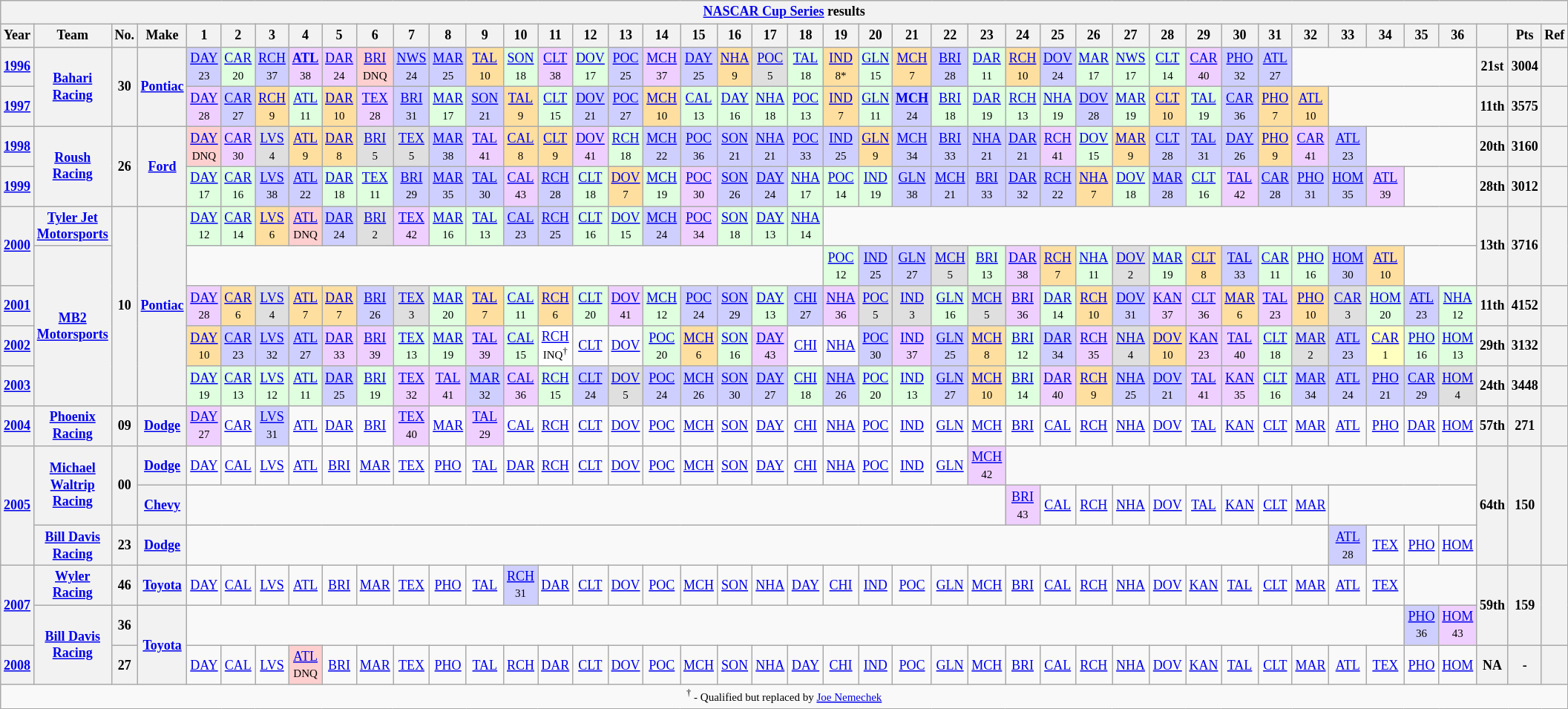<table class="wikitable" style="text-align:center; font-size:75%">
<tr>
<th colspan=45><a href='#'>NASCAR Cup Series</a> results</th>
</tr>
<tr>
<th>Year</th>
<th>Team</th>
<th>No.</th>
<th>Make</th>
<th>1</th>
<th>2</th>
<th>3</th>
<th>4</th>
<th>5</th>
<th>6</th>
<th>7</th>
<th>8</th>
<th>9</th>
<th>10</th>
<th>11</th>
<th>12</th>
<th>13</th>
<th>14</th>
<th>15</th>
<th>16</th>
<th>17</th>
<th>18</th>
<th>19</th>
<th>20</th>
<th>21</th>
<th>22</th>
<th>23</th>
<th>24</th>
<th>25</th>
<th>26</th>
<th>27</th>
<th>28</th>
<th>29</th>
<th>30</th>
<th>31</th>
<th>32</th>
<th>33</th>
<th>34</th>
<th>35</th>
<th>36</th>
<th></th>
<th>Pts</th>
<th>Ref</th>
</tr>
<tr>
<th><a href='#'>1996</a></th>
<th rowspan=2><a href='#'>Bahari Racing</a></th>
<th rowspan=2>30</th>
<th rowspan=2><a href='#'>Pontiac</a></th>
<td style="background:#CFCFFF;"><a href='#'>DAY</a><br><small>23</small></td>
<td style="background:#DFFFDF;"><a href='#'>CAR</a><br><small>20</small></td>
<td style="background:#CFCFFF;"><a href='#'>RCH</a><br><small>37</small></td>
<td style="background:#EFCFFF;"><strong><a href='#'>ATL</a></strong><br><small>38</small></td>
<td style="background:#EFCFFF;"><a href='#'>DAR</a><br><small>24</small></td>
<td style="background:#FFCFCF;"><a href='#'>BRI</a><br><small>DNQ</small></td>
<td style="background:#CFCFFF;"><a href='#'>NWS</a><br><small>24</small></td>
<td style="background:#CFCFFF;"><a href='#'>MAR</a><br><small>25</small></td>
<td style="background:#FFDF9F;"><a href='#'>TAL</a><br><small>10</small></td>
<td style="background:#DFFFDF;"><a href='#'>SON</a><br><small>18</small></td>
<td style="background:#EFCFFF;"><a href='#'>CLT</a><br><small>38</small></td>
<td style="background:#DFFFDF;"><a href='#'>DOV</a><br><small>17</small></td>
<td style="background:#CFCFFF;"><a href='#'>POC</a><br><small>25</small></td>
<td style="background:#EFCFFF;"><a href='#'>MCH</a><br><small>37</small></td>
<td style="background:#CFCFFF;"><a href='#'>DAY</a><br><small>25</small></td>
<td style="background:#FFDF9F;"><a href='#'>NHA</a><br><small>9</small></td>
<td style="background:#DFDFDF;"><a href='#'>POC</a><br><small>5</small></td>
<td style="background:#DFFFDF;"><a href='#'>TAL</a><br><small>18</small></td>
<td style="background:#FFDF9F;"><a href='#'>IND</a><br><small>8*</small></td>
<td style="background:#DFFFDF;"><a href='#'>GLN</a><br><small>15</small></td>
<td style="background:#FFDF9F;"><a href='#'>MCH</a><br><small>7</small></td>
<td style="background:#CFCFFF;"><a href='#'>BRI</a><br><small>28</small></td>
<td style="background:#DFFFDF;"><a href='#'>DAR</a><br><small>11</small></td>
<td style="background:#FFDF9F;"><a href='#'>RCH</a><br><small>10</small></td>
<td style="background:#CFCFFF;"><a href='#'>DOV</a><br><small>24</small></td>
<td style="background:#DFFFDF;"><a href='#'>MAR</a><br><small>17</small></td>
<td style="background:#DFFFDF;"><a href='#'>NWS</a><br><small>17</small></td>
<td style="background:#DFFFDF;"><a href='#'>CLT</a><br><small>14</small></td>
<td style="background:#EFCFFF;"><a href='#'>CAR</a><br><small>40</small></td>
<td style="background:#CFCFFF;"><a href='#'>PHO</a><br><small>32</small></td>
<td style="background:#CFCFFF;"><a href='#'>ATL</a><br><small>27</small></td>
<td colspan=5></td>
<th>21st</th>
<th>3004</th>
<th></th>
</tr>
<tr>
<th><a href='#'>1997</a></th>
<td style="background:#EFCFFF;"><a href='#'>DAY</a><br><small>28</small></td>
<td style="background:#CFCFFF;"><a href='#'>CAR</a><br><small>27</small></td>
<td style="background:#FFDF9F;"><a href='#'>RCH</a><br><small>9</small></td>
<td style="background:#DFFFDF;"><a href='#'>ATL</a><br><small>11</small></td>
<td style="background:#FFDF9F;"><a href='#'>DAR</a><br><small>10</small></td>
<td style="background:#EFCFFF;"><a href='#'>TEX</a><br><small>28</small></td>
<td style="background:#CFCFFF;"><a href='#'>BRI</a><br><small>31</small></td>
<td style="background:#DFFFDF;"><a href='#'>MAR</a><br><small>17</small></td>
<td style="background:#CFCFFF;"><a href='#'>SON</a><br><small>21</small></td>
<td style="background:#FFDF9F;"><a href='#'>TAL</a><br><small>9</small></td>
<td style="background:#DFFFDF;"><a href='#'>CLT</a><br><small>15</small></td>
<td style="background:#CFCFFF;"><a href='#'>DOV</a><br><small>21</small></td>
<td style="background:#CFCFFF;"><a href='#'>POC</a><br><small>27</small></td>
<td style="background:#FFDF9F;"><a href='#'>MCH</a><br><small>10</small></td>
<td style="background:#DFFFDF;"><a href='#'>CAL</a><br><small>13</small></td>
<td style="background:#DFFFDF;"><a href='#'>DAY</a><br><small>16</small></td>
<td style="background:#DFFFDF;"><a href='#'>NHA</a><br><small>18</small></td>
<td style="background:#DFFFDF;"><a href='#'>POC</a><br><small>13</small></td>
<td style="background:#FFDF9F;"><a href='#'>IND</a><br><small>7</small></td>
<td style="background:#DFFFDF;"><a href='#'>GLN</a><br><small>11</small></td>
<td style="background:#CFCFFF;"><strong><a href='#'>MCH</a></strong><br><small>24</small></td>
<td style="background:#DFFFDF;"><a href='#'>BRI</a><br><small>18</small></td>
<td style="background:#DFFFDF;"><a href='#'>DAR</a><br><small>19</small></td>
<td style="background:#DFFFDF;"><a href='#'>RCH</a><br><small>13</small></td>
<td style="background:#DFFFDF;"><a href='#'>NHA</a><br><small>19</small></td>
<td style="background:#CFCFFF;"><a href='#'>DOV</a><br><small>28</small></td>
<td style="background:#DFFFDF;"><a href='#'>MAR</a><br><small>19</small></td>
<td style="background:#FFDF9F;"><a href='#'>CLT</a><br><small>10</small></td>
<td style="background:#DFFFDF;"><a href='#'>TAL</a><br><small>19</small></td>
<td style="background:#CFCFFF;"><a href='#'>CAR</a><br><small>36</small></td>
<td style="background:#FFDF9F;"><a href='#'>PHO</a><br><small>7</small></td>
<td style="background:#FFDF9F;"><a href='#'>ATL</a><br><small>10</small></td>
<td colspan=4></td>
<th>11th</th>
<th>3575</th>
<th></th>
</tr>
<tr>
<th><a href='#'>1998</a></th>
<th rowspan=2><a href='#'>Roush Racing</a></th>
<th rowspan=2>26</th>
<th rowspan=2><a href='#'>Ford</a></th>
<td style="background:#FFCFCF;"><a href='#'>DAY</a><br><small>DNQ</small></td>
<td style="background:#EFCFFF;"><a href='#'>CAR</a><br><small>30</small></td>
<td style="background:#DFDFDF;"><a href='#'>LVS</a><br><small>4</small></td>
<td style="background:#FFDF9F;"><a href='#'>ATL</a><br><small>9</small></td>
<td style="background:#FFDF9F;"><a href='#'>DAR</a><br><small>8</small></td>
<td style="background:#DFDFDF;"><a href='#'>BRI</a><br><small>5</small></td>
<td style="background:#DFDFDF;"><a href='#'>TEX</a><br><small>5</small></td>
<td style="background:#CFCFFF;"><a href='#'>MAR</a><br><small>38</small></td>
<td style="background:#EFCFFF;"><a href='#'>TAL</a><br><small>41</small></td>
<td style="background:#FFDF9F;"><a href='#'>CAL</a><br><small>8</small></td>
<td style="background:#FFDF9F;"><a href='#'>CLT</a><br><small>9</small></td>
<td style="background:#EFCFFF;"><a href='#'>DOV</a><br><small>41</small></td>
<td style="background:#DFFFDF;"><a href='#'>RCH</a><br><small>18</small></td>
<td style="background:#CFCFFF;"><a href='#'>MCH</a><br><small>22</small></td>
<td style="background:#CFCFFF;"><a href='#'>POC</a><br><small>36</small></td>
<td style="background:#CFCFFF;"><a href='#'>SON</a><br><small>21</small></td>
<td style="background:#CFCFFF;"><a href='#'>NHA</a><br><small>21</small></td>
<td style="background:#CFCFFF;"><a href='#'>POC</a><br><small>33</small></td>
<td style="background:#CFCFFF;"><a href='#'>IND</a><br><small>25</small></td>
<td style="background:#FFDF9F;"><a href='#'>GLN</a><br><small>9</small></td>
<td style="background:#CFCFFF;"><a href='#'>MCH</a><br><small>34</small></td>
<td style="background:#CFCFFF;"><a href='#'>BRI</a><br><small>33</small></td>
<td style="background:#CFCFFF;"><a href='#'>NHA</a><br><small>21</small></td>
<td style="background:#CFCFFF;"><a href='#'>DAR</a><br><small>21</small></td>
<td style="background:#EFCFFF;"><a href='#'>RCH</a><br><small>41</small></td>
<td style="background:#DFFFDF;"><a href='#'>DOV</a><br><small>15</small></td>
<td style="background:#FFDF9F;"><a href='#'>MAR</a><br><small>9</small></td>
<td style="background:#CFCFFF;"><a href='#'>CLT</a><br><small>28</small></td>
<td style="background:#CFCFFF;"><a href='#'>TAL</a><br><small>31</small></td>
<td style="background:#CFCFFF;"><a href='#'>DAY</a><br><small>26</small></td>
<td style="background:#FFDF9F;"><a href='#'>PHO</a><br><small>9</small></td>
<td style="background:#EFCFFF;"><a href='#'>CAR</a><br><small>41</small></td>
<td style="background:#CFCFFF;"><a href='#'>ATL</a><br><small>23</small></td>
<td colspan=3></td>
<th>20th</th>
<th>3160</th>
<th></th>
</tr>
<tr>
<th><a href='#'>1999</a></th>
<td style="background:#DFFFDF;"><a href='#'>DAY</a><br><small>17</small></td>
<td style="background:#DFFFDF;"><a href='#'>CAR</a><br><small>16</small></td>
<td style="background:#CFCFFF;"><a href='#'>LVS</a><br><small>38</small></td>
<td style="background:#CFCFFF;"><a href='#'>ATL</a><br><small>22</small></td>
<td style="background:#DFFFDF;"><a href='#'>DAR</a><br><small>18</small></td>
<td style="background:#DFFFDF;"><a href='#'>TEX</a><br><small>11</small></td>
<td style="background:#CFCFFF;"><a href='#'>BRI</a><br><small>29</small></td>
<td style="background:#CFCFFF;"><a href='#'>MAR</a><br><small>35</small></td>
<td style="background:#CFCFFF;"><a href='#'>TAL</a><br><small>30</small></td>
<td style="background:#EFCFFF;"><a href='#'>CAL</a><br><small>43</small></td>
<td style="background:#CFCFFF;"><a href='#'>RCH</a><br><small>28</small></td>
<td style="background:#DFFFDF;"><a href='#'>CLT</a><br><small>18</small></td>
<td style="background:#FFDF9F;"><a href='#'>DOV</a><br><small>7</small></td>
<td style="background:#DFFFDF;"><a href='#'>MCH</a><br><small>19</small></td>
<td style="background:#EFCFFF;"><a href='#'>POC</a><br><small>30</small></td>
<td style="background:#CFCFFF;"><a href='#'>SON</a><br><small>26</small></td>
<td style="background:#CFCFFF;"><a href='#'>DAY</a><br><small>24</small></td>
<td style="background:#DFFFDF;"><a href='#'>NHA</a><br><small>17</small></td>
<td style="background:#DFFFDF;"><a href='#'>POC</a><br><small>14</small></td>
<td style="background:#DFFFDF;"><a href='#'>IND</a><br><small>19</small></td>
<td style="background:#CFCFFF;"><a href='#'>GLN</a><br><small>38</small></td>
<td style="background:#CFCFFF;"><a href='#'>MCH</a><br><small>21</small></td>
<td style="background:#CFCFFF;"><a href='#'>BRI</a><br><small>33</small></td>
<td style="background:#CFCFFF;"><a href='#'>DAR</a><br><small>32</small></td>
<td style="background:#CFCFFF;"><a href='#'>RCH</a><br><small>22</small></td>
<td style="background:#FFDF9F;"><a href='#'>NHA</a><br><small>7</small></td>
<td style="background:#DFFFDF;"><a href='#'>DOV</a><br><small>18</small></td>
<td style="background:#CFCFFF;"><a href='#'>MAR</a><br><small>28</small></td>
<td style="background:#DFFFDF;"><a href='#'>CLT</a><br><small>16</small></td>
<td style="background:#EFCFFF;"><a href='#'>TAL</a><br><small>42</small></td>
<td style="background:#CFCFFF;"><a href='#'>CAR</a><br><small>28</small></td>
<td style="background:#CFCFFF;"><a href='#'>PHO</a><br><small>31</small></td>
<td style="background:#CFCFFF;"><a href='#'>HOM</a><br><small>35</small></td>
<td style="background:#EFCFFF;"><a href='#'>ATL</a><br><small>39</small></td>
<td colspan=2></td>
<th>28th</th>
<th>3012</th>
<th></th>
</tr>
<tr>
<th rowspan=2><a href='#'>2000</a></th>
<th><a href='#'>Tyler Jet Motorsports</a></th>
<th rowspan=5>10</th>
<th rowspan=5><a href='#'>Pontiac</a></th>
<td style="background:#DFFFDF;"><a href='#'>DAY</a><br><small>12</small></td>
<td style="background:#DFFFDF;"><a href='#'>CAR</a><br><small>14</small></td>
<td style="background:#FFDF9F;"><a href='#'>LVS</a><br><small>6</small></td>
<td style="background:#FFCFCF;"><a href='#'>ATL</a><br><small>DNQ</small></td>
<td style="background:#CFCFFF;"><a href='#'>DAR</a><br><small>24</small></td>
<td style="background:#DFDFDF;"><a href='#'>BRI</a><br><small>2</small></td>
<td style="background:#EFCFFF;"><a href='#'>TEX</a><br><small>42</small></td>
<td style="background:#DFFFDF;"><a href='#'>MAR</a><br><small>16</small></td>
<td style="background:#DFFFDF;"><a href='#'>TAL</a><br><small>13</small></td>
<td style="background:#CFCFFF;"><a href='#'>CAL</a><br><small>23</small></td>
<td style="background:#CFCFFF;"><a href='#'>RCH</a><br><small>25</small></td>
<td style="background:#DFFFDF;"><a href='#'>CLT</a><br><small>16</small></td>
<td style="background:#DFFFDF;"><a href='#'>DOV</a><br><small>15</small></td>
<td style="background:#CFCFFF;"><a href='#'>MCH</a><br><small>24</small></td>
<td style="background:#EFCFFF;"><a href='#'>POC</a><br><small>34</small></td>
<td style="background:#DFFFDF;"><a href='#'>SON</a><br><small>18</small></td>
<td style="background:#DFFFDF;"><a href='#'>DAY</a><br><small>13</small></td>
<td style="background:#DFFFDF;"><a href='#'>NHA</a><br><small>14</small></td>
<td colspan=18></td>
<th rowspan=2>13th</th>
<th rowspan=2>3716</th>
<th rowspan=2></th>
</tr>
<tr>
<th rowspan=4><a href='#'>MB2 Motorsports</a></th>
<td colspan=18></td>
<td style="background:#DFFFDF;"><a href='#'>POC</a><br><small>12</small></td>
<td style="background:#CFCFFF;"><a href='#'>IND</a><br><small>25</small></td>
<td style="background:#CFCFFF;"><a href='#'>GLN</a><br><small>27</small></td>
<td style="background:#DFDFDF;"><a href='#'>MCH</a><br><small>5</small></td>
<td style="background:#DFFFDF;"><a href='#'>BRI</a><br><small>13</small></td>
<td style="background:#EFCFFF;"><a href='#'>DAR</a><br><small>38</small></td>
<td style="background:#FFDF9F;"><a href='#'>RCH</a><br><small>7</small></td>
<td style="background:#DFFFDF;"><a href='#'>NHA</a><br><small>11</small></td>
<td style="background:#DFDFDF;"><a href='#'>DOV</a><br><small>2</small></td>
<td style="background:#DFFFDF;"><a href='#'>MAR</a><br><small>19</small></td>
<td style="background:#FFDF9F;"><a href='#'>CLT</a><br><small>8</small></td>
<td style="background:#CFCFFF;"><a href='#'>TAL</a><br><small>33</small></td>
<td style="background:#DFFFDF;"><a href='#'>CAR</a><br><small>11</small></td>
<td style="background:#DFFFDF;"><a href='#'>PHO</a><br><small>16</small></td>
<td style="background:#CFCFFF;"><a href='#'>HOM</a><br><small>30</small></td>
<td style="background:#FFDF9F;"><a href='#'>ATL</a><br><small>10</small></td>
<td colspan=2></td>
</tr>
<tr>
<th><a href='#'>2001</a></th>
<td style="background:#EFCFFF;"><a href='#'>DAY</a><br><small>28</small></td>
<td style="background:#FFDF9F;"><a href='#'>CAR</a><br><small>6</small></td>
<td style="background:#DFDFDF;"><a href='#'>LVS</a><br><small>4</small></td>
<td style="background:#FFDF9F;"><a href='#'>ATL</a><br><small>7</small></td>
<td style="background:#FFDF9F;"><a href='#'>DAR</a><br><small>7</small></td>
<td style="background:#CFCFFF;"><a href='#'>BRI</a><br><small>26</small></td>
<td style="background:#DFDFDF;"><a href='#'>TEX</a><br><small>3</small></td>
<td style="background:#DFFFDF;"><a href='#'>MAR</a><br><small>20</small></td>
<td style="background:#FFDF9F;"><a href='#'>TAL</a><br><small>7</small></td>
<td style="background:#DFFFDF;"><a href='#'>CAL</a><br><small>11</small></td>
<td style="background:#FFDF9F;"><a href='#'>RCH</a><br><small>6</small></td>
<td style="background:#DFFFDF;"><a href='#'>CLT</a><br><small>20</small></td>
<td style="background:#EFCFFF;"><a href='#'>DOV</a><br><small>41</small></td>
<td style="background:#DFFFDF;"><a href='#'>MCH</a><br><small>12</small></td>
<td style="background:#CFCFFF;"><a href='#'>POC</a><br><small>24</small></td>
<td style="background:#CFCFFF;"><a href='#'>SON</a><br><small>29</small></td>
<td style="background:#DFFFDF;"><a href='#'>DAY</a><br><small>13</small></td>
<td style="background:#CFCFFF;"><a href='#'>CHI</a><br><small>27</small></td>
<td style="background:#EFCFFF;"><a href='#'>NHA</a><br><small>36</small></td>
<td style="background:#DFDFDF;"><a href='#'>POC</a><br><small>5</small></td>
<td style="background:#DFDFDF;"><a href='#'>IND</a><br><small>3</small></td>
<td style="background:#DFFFDF;"><a href='#'>GLN</a><br><small>16</small></td>
<td style="background:#DFDFDF;"><a href='#'>MCH</a><br><small>5</small></td>
<td style="background:#EFCFFF;"><a href='#'>BRI</a><br><small>36</small></td>
<td style="background:#DFFFDF;"><a href='#'>DAR</a><br><small>14</small></td>
<td style="background:#FFDF9F;"><a href='#'>RCH</a><br><small>10</small></td>
<td style="background:#CFCFFF;"><a href='#'>DOV</a><br><small>31</small></td>
<td style="background:#EFCFFF;"><a href='#'>KAN</a><br><small>37</small></td>
<td style="background:#EFCFFF;"><a href='#'>CLT</a><br><small>36</small></td>
<td style="background:#FFDF9F;"><a href='#'>MAR</a><br><small>6</small></td>
<td style="background:#EFCFFF;"><a href='#'>TAL</a><br><small>23</small></td>
<td style="background:#FFDF9F;"><a href='#'>PHO</a><br><small>10</small></td>
<td style="background:#DFDFDF;"><a href='#'>CAR</a><br><small>3</small></td>
<td style="background:#DFFFDF;"><a href='#'>HOM</a><br><small>20</small></td>
<td style="background:#CFCFFF;"><a href='#'>ATL</a><br><small>23</small></td>
<td style="background:#DFFFDF;"><a href='#'>NHA</a><br><small>12</small></td>
<th>11th</th>
<th>4152</th>
<th></th>
</tr>
<tr>
<th><a href='#'>2002</a></th>
<td style="background:#FFDF9F;"><a href='#'>DAY</a><br><small>10</small></td>
<td style="background:#CFCFFF;"><a href='#'>CAR</a><br><small>23</small></td>
<td style="background:#CFCFFF;"><a href='#'>LVS</a><br><small>32</small></td>
<td style="background:#CFCFFF;"><a href='#'>ATL</a><br><small>27</small></td>
<td style="background:#EFCFFF;"><a href='#'>DAR</a><br><small>33</small></td>
<td style="background:#EFCFFF;"><a href='#'>BRI</a><br><small>39</small></td>
<td style="background:#DFFFDF;"><a href='#'>TEX</a><br><small>13</small></td>
<td style="background:#DFFFDF;"><a href='#'>MAR</a><br><small>19</small></td>
<td style="background:#EFCFFF;"><a href='#'>TAL</a><br><small>39</small></td>
<td style="background:#DFFFDF;"><a href='#'>CAL</a><br><small>15</small></td>
<td style="background:#FFFFFF;"><a href='#'>RCH</a><br><small>INQ<sup>†</sup></small></td>
<td><a href='#'>CLT</a></td>
<td><a href='#'>DOV</a></td>
<td style="background:#DFFFDF;"><a href='#'>POC</a><br><small>20</small></td>
<td style="background:#FFDF9F;"><a href='#'>MCH</a><br><small>6</small></td>
<td style="background:#DFFFDF;"><a href='#'>SON</a><br><small>16</small></td>
<td style="background:#EFCFFF;"><a href='#'>DAY</a><br><small>43</small></td>
<td><a href='#'>CHI</a></td>
<td><a href='#'>NHA</a></td>
<td style="background:#CFCFFF;"><a href='#'>POC</a><br><small>30</small></td>
<td style="background:#EFCFFF;"><a href='#'>IND</a><br><small>37</small></td>
<td style="background:#CFCFFF;"><a href='#'>GLN</a><br><small>25</small></td>
<td style="background:#FFDF9F;"><a href='#'>MCH</a><br><small>8</small></td>
<td style="background:#DFFFDF;"><a href='#'>BRI</a><br><small>12</small></td>
<td style="background:#CFCFFF;"><a href='#'>DAR</a><br><small>34</small></td>
<td style="background:#EFCFFF;"><a href='#'>RCH</a><br><small>35</small></td>
<td style="background:#DFDFDF;"><a href='#'>NHA</a><br><small>4</small></td>
<td style="background:#FFDF9F;"><a href='#'>DOV</a><br><small>10</small></td>
<td style="background:#EFCFFF;"><a href='#'>KAN</a><br><small>23</small></td>
<td style="background:#EFCFFF;"><a href='#'>TAL</a><br><small>40</small></td>
<td style="background:#DFFFDF;"><a href='#'>CLT</a><br><small>18</small></td>
<td style="background:#DFDFDF;"><a href='#'>MAR</a><br><small>2</small></td>
<td style="background:#CFCFFF;"><a href='#'>ATL</a><br><small>23</small></td>
<td style="background:#FFFFBF;"><a href='#'>CAR</a><br><small>1</small></td>
<td style="background:#DFFFDF;"><a href='#'>PHO</a><br><small>16</small></td>
<td style="background:#DFFFDF;"><a href='#'>HOM</a><br><small>13</small></td>
<th>29th</th>
<th>3132</th>
<th></th>
</tr>
<tr>
<th><a href='#'>2003</a></th>
<td style="background:#DFFFDF;"><a href='#'>DAY</a><br><small>19</small></td>
<td style="background:#DFFFDF;"><a href='#'>CAR</a><br><small>13</small></td>
<td style="background:#DFFFDF;"><a href='#'>LVS</a><br><small>12</small></td>
<td style="background:#DFFFDF;"><a href='#'>ATL</a><br><small>11</small></td>
<td style="background:#CFCFFF;"><a href='#'>DAR</a><br><small>25</small></td>
<td style="background:#DFFFDF;"><a href='#'>BRI</a><br><small>19</small></td>
<td style="background:#EFCFFF;"><a href='#'>TEX</a><br><small>32</small></td>
<td style="background:#EFCFFF;"><a href='#'>TAL</a><br><small>41</small></td>
<td style="background:#CFCFFF;"><a href='#'>MAR</a><br><small>32</small></td>
<td style="background:#EFCFFF;"><a href='#'>CAL</a><br><small>36</small></td>
<td style="background:#DFFFDF;"><a href='#'>RCH</a><br><small>15</small></td>
<td style="background:#CFCFFF;"><a href='#'>CLT</a><br><small>24</small></td>
<td style="background:#DFDFDF;"><a href='#'>DOV</a><br><small>5</small></td>
<td style="background:#CFCFFF;"><a href='#'>POC</a><br><small>24</small></td>
<td style="background:#CFCFFF;"><a href='#'>MCH</a><br><small>26</small></td>
<td style="background:#CFCFFF;"><a href='#'>SON</a><br><small>30</small></td>
<td style="background:#CFCFFF;"><a href='#'>DAY</a><br><small>27</small></td>
<td style="background:#DFFFDF;"><a href='#'>CHI</a><br><small>18</small></td>
<td style="background:#CFCFFF;"><a href='#'>NHA</a><br><small>26</small></td>
<td style="background:#DFFFDF;"><a href='#'>POC</a><br><small>20</small></td>
<td style="background:#DFFFDF;"><a href='#'>IND</a><br><small>13</small></td>
<td style="background:#CFCFFF;"><a href='#'>GLN</a><br><small>27</small></td>
<td style="background:#FFDF9F;"><a href='#'>MCH</a><br><small>10</small></td>
<td style="background:#DFFFDF;"><a href='#'>BRI</a><br><small>14</small></td>
<td style="background:#EFCFFF;"><a href='#'>DAR</a><br><small>40</small></td>
<td style="background:#FFDF9F;"><a href='#'>RCH</a><br><small>9</small></td>
<td style="background:#CFCFFF;"><a href='#'>NHA</a><br><small>25</small></td>
<td style="background:#CFCFFF;"><a href='#'>DOV</a><br><small>21</small></td>
<td style="background:#EFCFFF;"><a href='#'>TAL</a><br><small>41</small></td>
<td style="background:#EFCFFF;"><a href='#'>KAN</a><br><small>35</small></td>
<td style="background:#DFFFDF;"><a href='#'>CLT</a><br><small>16</small></td>
<td style="background:#CFCFFF;"><a href='#'>MAR</a><br><small>34</small></td>
<td style="background:#CFCFFF;"><a href='#'>ATL</a><br><small>24</small></td>
<td style="background:#CFCFFF;"><a href='#'>PHO</a><br><small>21</small></td>
<td style="background:#CFCFFF;"><a href='#'>CAR</a><br><small>29</small></td>
<td style="background:#DFDFDF;"><a href='#'>HOM</a><br><small>4</small></td>
<th>24th</th>
<th>3448</th>
<th></th>
</tr>
<tr>
<th><a href='#'>2004</a></th>
<th><a href='#'>Phoenix Racing</a></th>
<th>09</th>
<th><a href='#'>Dodge</a></th>
<td style="background:#EFCFFF;"><a href='#'>DAY</a><br><small>27</small></td>
<td><a href='#'>CAR</a></td>
<td style="background:#CFCFFF;"><a href='#'>LVS</a><br><small>31</small></td>
<td><a href='#'>ATL</a></td>
<td><a href='#'>DAR</a></td>
<td><a href='#'>BRI</a></td>
<td style="background:#EFCFFF;"><a href='#'>TEX</a><br><small>40</small></td>
<td><a href='#'>MAR</a></td>
<td style="background:#EFCFFF;"><a href='#'>TAL</a><br><small>29</small></td>
<td><a href='#'>CAL</a></td>
<td><a href='#'>RCH</a></td>
<td><a href='#'>CLT</a></td>
<td><a href='#'>DOV</a></td>
<td><a href='#'>POC</a></td>
<td><a href='#'>MCH</a></td>
<td><a href='#'>SON</a></td>
<td><a href='#'>DAY</a></td>
<td><a href='#'>CHI</a></td>
<td><a href='#'>NHA</a></td>
<td><a href='#'>POC</a></td>
<td><a href='#'>IND</a></td>
<td><a href='#'>GLN</a></td>
<td><a href='#'>MCH</a></td>
<td><a href='#'>BRI</a></td>
<td><a href='#'>CAL</a></td>
<td><a href='#'>RCH</a></td>
<td><a href='#'>NHA</a></td>
<td><a href='#'>DOV</a></td>
<td><a href='#'>TAL</a></td>
<td><a href='#'>KAN</a></td>
<td><a href='#'>CLT</a></td>
<td><a href='#'>MAR</a></td>
<td><a href='#'>ATL</a></td>
<td><a href='#'>PHO</a></td>
<td><a href='#'>DAR</a></td>
<td><a href='#'>HOM</a></td>
<th>57th</th>
<th>271</th>
<th></th>
</tr>
<tr>
<th rowspan=3><a href='#'>2005</a></th>
<th rowspan=2><a href='#'>Michael Waltrip Racing</a></th>
<th rowspan=2>00</th>
<th><a href='#'>Dodge</a></th>
<td><a href='#'>DAY</a></td>
<td><a href='#'>CAL</a></td>
<td><a href='#'>LVS</a></td>
<td><a href='#'>ATL</a></td>
<td><a href='#'>BRI</a></td>
<td><a href='#'>MAR</a></td>
<td><a href='#'>TEX</a></td>
<td><a href='#'>PHO</a></td>
<td><a href='#'>TAL</a></td>
<td><a href='#'>DAR</a></td>
<td><a href='#'>RCH</a></td>
<td><a href='#'>CLT</a></td>
<td><a href='#'>DOV</a></td>
<td><a href='#'>POC</a></td>
<td><a href='#'>MCH</a></td>
<td><a href='#'>SON</a></td>
<td><a href='#'>DAY</a></td>
<td><a href='#'>CHI</a></td>
<td><a href='#'>NHA</a></td>
<td><a href='#'>POC</a></td>
<td><a href='#'>IND</a></td>
<td><a href='#'>GLN</a></td>
<td style="background:#EFCFFF;"><a href='#'>MCH</a><br><small>42</small></td>
<td colspan=13></td>
<th rowspan=3>64th</th>
<th rowspan=3>150</th>
<th rowspan=3></th>
</tr>
<tr>
<th><a href='#'>Chevy</a></th>
<td colspan=23></td>
<td style="background:#EFCFFF;"><a href='#'>BRI</a><br><small>43</small></td>
<td><a href='#'>CAL</a></td>
<td><a href='#'>RCH</a></td>
<td><a href='#'>NHA</a></td>
<td><a href='#'>DOV</a></td>
<td><a href='#'>TAL</a></td>
<td><a href='#'>KAN</a></td>
<td><a href='#'>CLT</a></td>
<td><a href='#'>MAR</a></td>
<td colspan=4></td>
</tr>
<tr>
<th><a href='#'>Bill Davis Racing</a></th>
<th>23</th>
<th><a href='#'>Dodge</a></th>
<td colspan=32></td>
<td style="background:#CFCFFF;"><a href='#'>ATL</a><br><small>28</small></td>
<td><a href='#'>TEX</a></td>
<td><a href='#'>PHO</a></td>
<td><a href='#'>HOM</a></td>
</tr>
<tr>
<th rowspan=2><a href='#'>2007</a></th>
<th><a href='#'>Wyler Racing</a></th>
<th>46</th>
<th><a href='#'>Toyota</a></th>
<td><a href='#'>DAY</a></td>
<td><a href='#'>CAL</a></td>
<td><a href='#'>LVS</a></td>
<td><a href='#'>ATL</a></td>
<td><a href='#'>BRI</a></td>
<td><a href='#'>MAR</a></td>
<td><a href='#'>TEX</a></td>
<td><a href='#'>PHO</a></td>
<td><a href='#'>TAL</a></td>
<td style="background:#CFCFFF;"><a href='#'>RCH</a><br><small>31</small></td>
<td><a href='#'>DAR</a></td>
<td><a href='#'>CLT</a></td>
<td><a href='#'>DOV</a></td>
<td><a href='#'>POC</a></td>
<td><a href='#'>MCH</a></td>
<td><a href='#'>SON</a></td>
<td><a href='#'>NHA</a></td>
<td><a href='#'>DAY</a></td>
<td><a href='#'>CHI</a></td>
<td><a href='#'>IND</a></td>
<td><a href='#'>POC</a></td>
<td><a href='#'>GLN</a></td>
<td><a href='#'>MCH</a></td>
<td><a href='#'>BRI</a></td>
<td><a href='#'>CAL</a></td>
<td><a href='#'>RCH</a></td>
<td><a href='#'>NHA</a></td>
<td><a href='#'>DOV</a></td>
<td><a href='#'>KAN</a></td>
<td><a href='#'>TAL</a></td>
<td><a href='#'>CLT</a></td>
<td><a href='#'>MAR</a></td>
<td><a href='#'>ATL</a></td>
<td><a href='#'>TEX</a></td>
<td colspan=2></td>
<th rowspan=2>59th</th>
<th rowspan=2>159</th>
<th rowspan=2></th>
</tr>
<tr>
<th rowspan=2><a href='#'>Bill Davis Racing</a></th>
<th>36</th>
<th rowspan=2><a href='#'>Toyota</a></th>
<td colspan=34></td>
<td style="background:#CFCFFF;"><a href='#'>PHO</a><br><small>36</small></td>
<td style="background:#EFCFFF;"><a href='#'>HOM</a><br><small>43</small></td>
</tr>
<tr>
<th><a href='#'>2008</a></th>
<th>27</th>
<td><a href='#'>DAY</a></td>
<td><a href='#'>CAL</a></td>
<td><a href='#'>LVS</a></td>
<td style="background:#FFCFCF;"><a href='#'>ATL</a><br><small>DNQ</small></td>
<td><a href='#'>BRI</a></td>
<td><a href='#'>MAR</a></td>
<td><a href='#'>TEX</a></td>
<td><a href='#'>PHO</a></td>
<td><a href='#'>TAL</a></td>
<td><a href='#'>RCH</a></td>
<td><a href='#'>DAR</a></td>
<td><a href='#'>CLT</a></td>
<td><a href='#'>DOV</a></td>
<td><a href='#'>POC</a></td>
<td><a href='#'>MCH</a></td>
<td><a href='#'>SON</a></td>
<td><a href='#'>NHA</a></td>
<td><a href='#'>DAY</a></td>
<td><a href='#'>CHI</a></td>
<td><a href='#'>IND</a></td>
<td><a href='#'>POC</a></td>
<td><a href='#'>GLN</a></td>
<td><a href='#'>MCH</a></td>
<td><a href='#'>BRI</a></td>
<td><a href='#'>CAL</a></td>
<td><a href='#'>RCH</a></td>
<td><a href='#'>NHA</a></td>
<td><a href='#'>DOV</a></td>
<td><a href='#'>KAN</a></td>
<td><a href='#'>TAL</a></td>
<td><a href='#'>CLT</a></td>
<td><a href='#'>MAR</a></td>
<td><a href='#'>ATL</a></td>
<td><a href='#'>TEX</a></td>
<td><a href='#'>PHO</a></td>
<td><a href='#'>HOM</a></td>
<th>NA</th>
<th>-</th>
<th></th>
</tr>
<tr>
<td colspan=43><small><sup>†</sup> - Qualified but replaced by <a href='#'>Joe Nemechek</a></small></td>
</tr>
</table>
